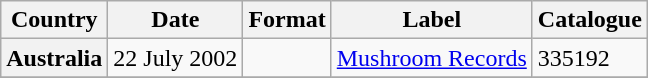<table class="wikitable plainrowheaders">
<tr>
<th scope="col">Country</th>
<th scope="col">Date</th>
<th scope="col">Format</th>
<th scope="col">Label</th>
<th scope="col">Catalogue</th>
</tr>
<tr>
<th scope="row">Australia</th>
<td>22 July 2002</td>
<td></td>
<td><a href='#'>Mushroom Records</a></td>
<td>335192</td>
</tr>
<tr>
</tr>
</table>
